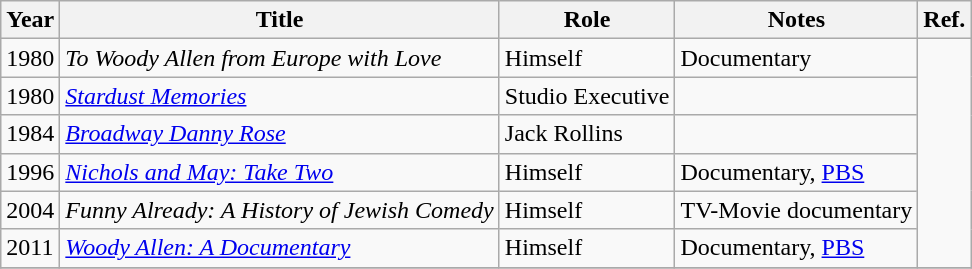<table class="wikitable sortable">
<tr>
<th>Year</th>
<th>Title</th>
<th>Role</th>
<th>Notes</th>
<th>Ref.</th>
</tr>
<tr>
<td>1980</td>
<td><em>To Woody Allen from Europe with Love</em></td>
<td>Himself</td>
<td>Documentary</td>
<td rowspan=6></td>
</tr>
<tr>
<td>1980</td>
<td><em><a href='#'>Stardust Memories</a></em></td>
<td>Studio Executive</td>
<td></td>
</tr>
<tr>
<td>1984</td>
<td><em><a href='#'>Broadway Danny Rose</a></em></td>
<td>Jack Rollins</td>
<td></td>
</tr>
<tr>
<td>1996</td>
<td><em><a href='#'>Nichols and May: Take Two</a></em></td>
<td>Himself</td>
<td>Documentary, <a href='#'>PBS</a></td>
</tr>
<tr>
<td>2004</td>
<td><em>Funny Already: A History of Jewish Comedy</em></td>
<td>Himself</td>
<td>TV-Movie documentary</td>
</tr>
<tr>
<td>2011</td>
<td><em><a href='#'>Woody Allen: A Documentary</a></em></td>
<td>Himself</td>
<td>Documentary, <a href='#'>PBS</a></td>
</tr>
<tr>
</tr>
</table>
